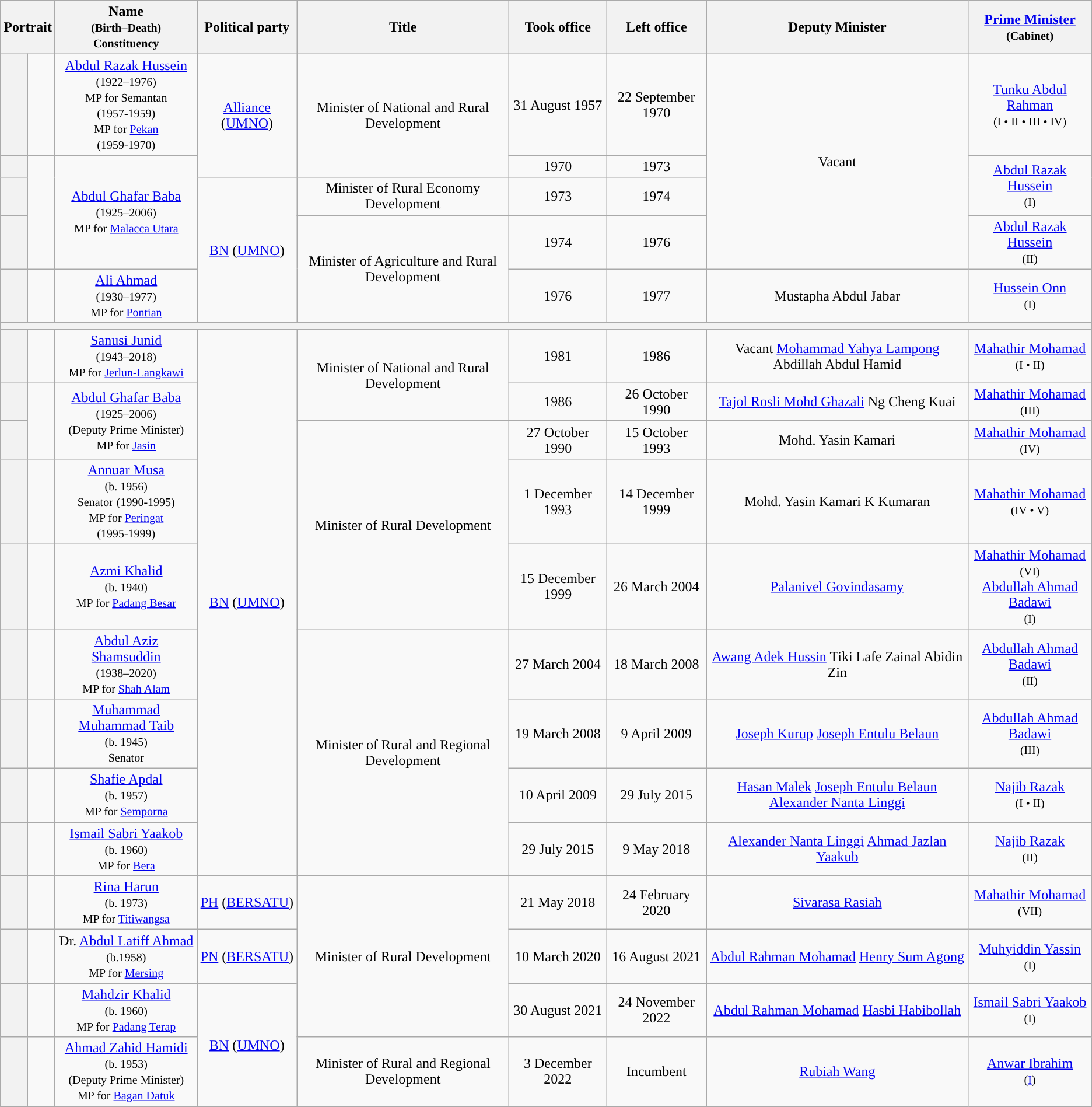<table class="wikitable" style="text-align:center;">
<tr>
<th colspan=2>Portrait</th>
<th>Name<br><small>(Birth–Death)<br>Constituency</small></th>
<th>Political party</th>
<th>Title</th>
<th>Took office</th>
<th>Left office</th>
<th>Deputy Minister</th>
<th><a href='#'>Prime Minister</a><br><small>(Cabinet)</small></th>
</tr>
<tr>
<th style="background:"></th>
<td></td>
<td><a href='#'>Abdul Razak Hussein</a><br><small>(1922–1976)<br>MP for Semantan <br> (1957-1959) <br> MP for <a href='#'>Pekan</a><br> (1959-1970)  </small></td>
<td rowspan=2><a href='#'>Alliance</a> (<a href='#'>UMNO</a>)</td>
<td rowspan=2>Minister of National and Rural Development</td>
<td>31 August 1957</td>
<td>22 September 1970</td>
<td rowspan="4">Vacant</td>
<td><a href='#'>Tunku Abdul Rahman</a><br><small>(I • II • III • IV)</small></td>
</tr>
<tr>
<th style="background:"></th>
<td rowspan=3></td>
<td rowspan=3><a href='#'>Abdul Ghafar Baba</a><br><small>(1925–2006)<br>MP for <a href='#'>Malacca Utara</a></small></td>
<td>1970</td>
<td>1973</td>
<td rowspan=2><a href='#'>Abdul Razak Hussein</a><br><small>(I)</small></td>
</tr>
<tr>
<th style="background:"></th>
<td rowspan=3><a href='#'>BN</a> (<a href='#'>UMNO</a>)</td>
<td>Minister of Rural Economy Development</td>
<td>1973</td>
<td>1974</td>
</tr>
<tr>
<th style="background:"></th>
<td rowspan=2>Minister of Agriculture and Rural Development</td>
<td>1974</td>
<td>1976</td>
<td><a href='#'>Abdul Razak Hussein</a><br><small>(II)</small></td>
</tr>
<tr>
<th style="background:"></th>
<td></td>
<td><a href='#'>Ali Ahmad</a><br><small>(1930–1977)<br>MP for <a href='#'>Pontian</a></small></td>
<td>1976</td>
<td>1977</td>
<td>Mustapha Abdul Jabar</td>
<td><a href='#'>Hussein Onn</a><br><small>(I)</small></td>
</tr>
<tr>
<th colspan="9" bgcolor="cccccc"></th>
</tr>
<tr>
<th style="background:"></th>
<td></td>
<td><a href='#'>Sanusi Junid</a><br><small>(1943–2018)<br>MP for <a href='#'>Jerlun-Langkawi</a></small></td>
<td rowspan=9><a href='#'>BN</a> (<a href='#'>UMNO</a>)</td>
<td rowspan=2>Minister of National and Rural Development</td>
<td>1981</td>
<td>1986</td>
<td>Vacant  <a href='#'>Mohammad Yahya Lampong</a>  Abdillah Abdul Hamid </td>
<td><a href='#'>Mahathir Mohamad</a><br><small>(I • II)</small></td>
</tr>
<tr>
<th style="background:"></th>
<td rowspan=2></td>
<td rowspan=2><a href='#'>Abdul Ghafar Baba</a><br><small>(1925–2006) <br>(Deputy Prime Minister) <br> MP for <a href='#'>Jasin</a> </small></td>
<td>1986</td>
<td>26 October 1990</td>
<td><a href='#'>Tajol Rosli Mohd Ghazali</a>  Ng Cheng Kuai </td>
<td><a href='#'>Mahathir Mohamad</a><br><small>(III)</small></td>
</tr>
<tr>
<th style="background:"></th>
<td rowspan=3>Minister of Rural Development</td>
<td>27 October 1990</td>
<td>15 October 1993</td>
<td>Mohd. Yasin Kamari</td>
<td><a href='#'>Mahathir Mohamad</a><br><small>(IV)</small></td>
</tr>
<tr>
<th style="background:"></th>
<td></td>
<td><a href='#'>Annuar Musa</a><br><small>(b. 1956)<br>Senator</small> <small>(1990-1995)<br>MP for <a href='#'>Peringat</a> <br> (1995-1999) </small></td>
<td>1 December 1993</td>
<td>14 December 1999</td>
<td>Mohd. Yasin Kamari  K Kumaran </td>
<td><a href='#'>Mahathir Mohamad</a><br><small>(IV • V)</small></td>
</tr>
<tr>
<th style="background:"></th>
<td></td>
<td><a href='#'>Azmi Khalid</a><br><small>(b. 1940)<br>MP for <a href='#'>Padang Besar</a></small></td>
<td>15 December 1999</td>
<td>26 March 2004</td>
<td><a href='#'>Palanivel Govindasamy</a></td>
<td><a href='#'>Mahathir Mohamad</a><br><small>(VI)</small><br><a href='#'>Abdullah Ahmad Badawi</a><br><small>(I)</small></td>
</tr>
<tr>
<th style="background:"></th>
<td></td>
<td><a href='#'>Abdul Aziz Shamsuddin</a><br><small>(1938–2020)<br>MP for <a href='#'>Shah Alam</a></small></td>
<td rowspan=4>Minister of Rural and Regional Development</td>
<td>27 March 2004</td>
<td>18 March 2008</td>
<td><a href='#'>Awang Adek Hussin</a> Tiki Lafe  Zainal Abidin Zin </td>
<td><a href='#'>Abdullah Ahmad Badawi</a><br><small>(II)</small></td>
</tr>
<tr>
<th style="background:"></th>
<td></td>
<td><a href='#'>Muhammad Muhammad Taib</a><br><small>(b. 1945)<br>Senator</small></td>
<td>19 March 2008</td>
<td>9 April 2009</td>
<td><a href='#'>Joseph Kurup</a> <a href='#'>Joseph Entulu Belaun</a></td>
<td><a href='#'>Abdullah Ahmad Badawi</a><br><small>(III)</small></td>
</tr>
<tr>
<th style="background:"></th>
<td></td>
<td><a href='#'>Shafie Apdal</a><br><small>(b. 1957)<br>MP for <a href='#'>Semporna</a></small></td>
<td>10 April 2009</td>
<td>29 July 2015</td>
<td><a href='#'>Hasan Malek</a> <a href='#'>Joseph Entulu Belaun</a>  <a href='#'>Alexander Nanta Linggi</a> </td>
<td><a href='#'>Najib Razak</a><br><small>(I • II)</small></td>
</tr>
<tr>
<th style="background:"></th>
<td></td>
<td><a href='#'>Ismail Sabri Yaakob</a><br><small>(b. 1960)<br>MP for <a href='#'>Bera</a></small></td>
<td>29 July 2015</td>
<td>9 May 2018</td>
<td><a href='#'>Alexander Nanta Linggi</a> <a href='#'>Ahmad Jazlan Yaakub</a></td>
<td><a href='#'>Najib Razak</a><br><small>(II)</small></td>
</tr>
<tr>
<th style="background:"></th>
<td></td>
<td><a href='#'>Rina Harun</a><br><small>(b. 1973)<br>MP for <a href='#'>Titiwangsa</a></small></td>
<td><a href='#'>PH</a> (<a href='#'>BERSATU</a>)</td>
<td rowspan=3>Minister of Rural Development</td>
<td>21 May 2018</td>
<td>24 February 2020</td>
<td><a href='#'>Sivarasa Rasiah</a></td>
<td><a href='#'>Mahathir Mohamad</a><br><small>(VII)</small></td>
</tr>
<tr>
<th style="background:"></th>
<td></td>
<td>Dr. <a href='#'>Abdul Latiff Ahmad</a><br><small>(b.1958)<br>MP for <a href='#'>Mersing</a></small></td>
<td><a href='#'>PN</a> (<a href='#'>BERSATU</a>)</td>
<td>10 March 2020</td>
<td>16 August 2021</td>
<td><a href='#'>Abdul Rahman Mohamad</a> <a href='#'>Henry Sum Agong</a></td>
<td><a href='#'>Muhyiddin Yassin</a><br><small>(I)</small></td>
</tr>
<tr>
<th style="background:"></th>
<td></td>
<td><a href='#'>Mahdzir Khalid</a><br><small>(b. 1960)<br>MP for <a href='#'>Padang Terap</a></small></td>
<td rowspan=2><a href='#'>BN</a> (<a href='#'>UMNO</a>)</td>
<td>30 August 2021</td>
<td>24 November 2022</td>
<td><a href='#'>Abdul Rahman Mohamad</a> <a href='#'>Hasbi Habibollah</a></td>
<td><a href='#'>Ismail Sabri Yaakob</a><br><small>(I)</small></td>
</tr>
<tr>
<th style="background:"></th>
<td></td>
<td><a href='#'>Ahmad Zahid Hamidi</a><br><small>(b. 1953)<br>(Deputy Prime Minister)<br>MP for <a href='#'>Bagan Datuk</a></small></td>
<td>Minister of Rural and Regional Development</td>
<td>3 December 2022</td>
<td>Incumbent</td>
<td><a href='#'>Rubiah Wang</a></td>
<td><a href='#'>Anwar Ibrahim</a><br><small>(<a href='#'>I</a>)</small></td>
</tr>
</table>
